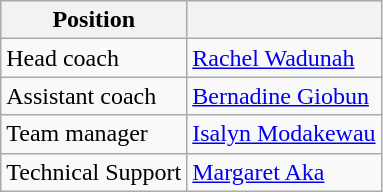<table class="wikitable">
<tr>
<th>Position</th>
<th></th>
</tr>
<tr>
<td>Head coach</td>
<td> <a href='#'>Rachel Wadunah</a></td>
</tr>
<tr>
<td>Assistant coach</td>
<td> <a href='#'>Bernadine Giobun</a></td>
</tr>
<tr>
<td>Team manager</td>
<td> <a href='#'>Isalyn Modakewau</a></td>
</tr>
<tr>
<td>Technical Support</td>
<td> <a href='#'>Margaret Aka</a></td>
</tr>
</table>
